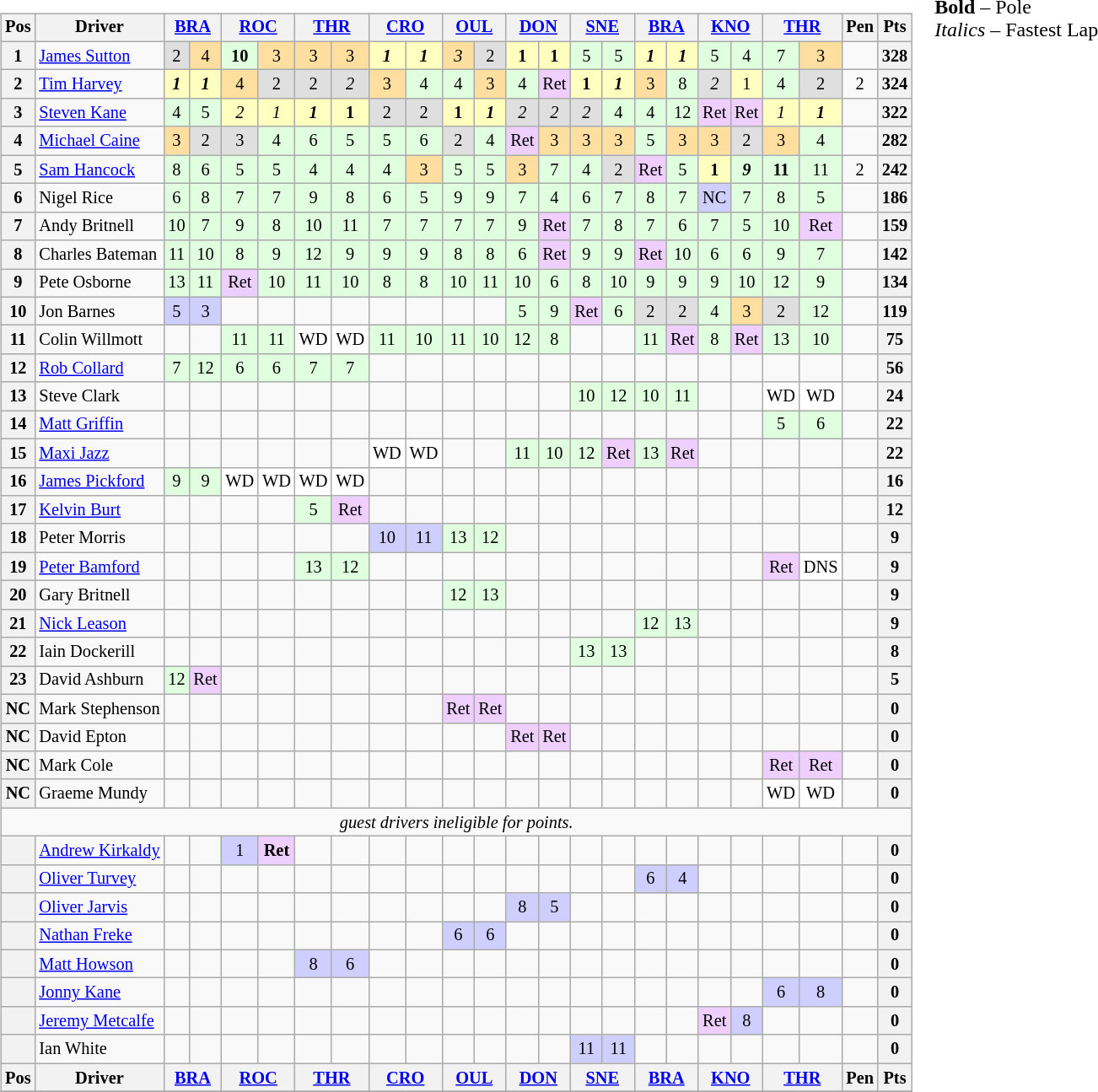<table>
<tr valign="top">
<td><br><table class="wikitable" style="font-size: 85%; text-align:center">
<tr valign="top">
<th valign="middle">Pos</th>
<th valign="middle">Driver</th>
<th colspan="2"><a href='#'>BRA</a></th>
<th colspan="2"><a href='#'>ROC</a></th>
<th colspan="2"><a href='#'>THR</a></th>
<th colspan="2"><a href='#'>CRO</a></th>
<th colspan="2"><a href='#'>OUL</a></th>
<th colspan="2"><a href='#'>DON</a></th>
<th colspan="2"><a href='#'>SNE</a></th>
<th colspan="2"><a href='#'>BRA</a></th>
<th colspan="2"><a href='#'>KNO</a></th>
<th colspan="2"><a href='#'>THR</a></th>
<th valign="middle">Pen</th>
<th valign=middle>Pts</th>
</tr>
<tr>
<th>1</th>
<td align=left> <a href='#'>James Sutton</a></td>
<td style="background:#DFDFDF;">2</td>
<td style="background:#FFDF9F;">4</td>
<td style="background:#DFFFDF;"><strong>10</strong></td>
<td style="background:#FFDF9F;">3</td>
<td style="background:#FFDF9F;">3</td>
<td style="background:#FFDF9F;">3</td>
<td style="background:#FFFFBF;"><strong><em>1</em></strong></td>
<td style="background:#FFFFBF;"><strong><em>1</em></strong></td>
<td style="background:#FFDF9F;"><em>3</em></td>
<td style="background:#DFDFDF;">2</td>
<td style="background:#FFFFBF;"><strong>1</strong></td>
<td style="background:#FFFFBF;"><strong>1</strong></td>
<td style="background:#DFFFDF;">5</td>
<td style="background:#DFFFDF;">5</td>
<td style="background:#FFFFBF;"><strong><em>1</em></strong></td>
<td style="background:#FFFFBF;"><strong><em>1</em></strong></td>
<td style="background:#DFFFDF;">5</td>
<td style="background:#DFFFDF;">4</td>
<td style="background:#DFFFDF;">7</td>
<td style="background:#FFDF9F;">3</td>
<td></td>
<th>328</th>
</tr>
<tr>
<th>2</th>
<td align=left> <a href='#'>Tim Harvey</a></td>
<td style="background:#FFFFBF;"><strong><em>1</em></strong></td>
<td style="background:#FFFFBF;"><strong><em>1</em></strong></td>
<td style="background:#FFDF9F;">4</td>
<td style="background:#DFDFDF;">2</td>
<td style="background:#DFDFDF;">2</td>
<td style="background:#DFDFDF;"><em>2</em></td>
<td style="background:#FFDF9F;">3</td>
<td style="background:#DFFFDF;">4</td>
<td style="background:#DFFFDF;">4</td>
<td style="background:#FFDF9F;">3</td>
<td style="background:#DFFFDF;">4</td>
<td style="background:#EFCFFF;">Ret</td>
<td style="background:#FFFFBF;"><strong>1</strong></td>
<td style="background:#FFFFBF;"><strong><em>1</em></strong></td>
<td style="background:#FFDF9F;">3</td>
<td style="background:#DFFFDF;">8</td>
<td style="background:#DFDFDF;"><em>2</em></td>
<td style="background:#FFFFBF;">1</td>
<td style="background:#DFFFDF;">4</td>
<td style="background:#DFDFDF;">2</td>
<td>2</td>
<th>324</th>
</tr>
<tr>
<th>3</th>
<td align=left> <a href='#'>Steven Kane</a></td>
<td style="background:#DFFFDF;">4</td>
<td style="background:#DFFFDF;">5</td>
<td style="background:#FFFFBF;"><em>2</em></td>
<td style="background:#FFFFBF;"><em>1</em></td>
<td style="background:#FFFFBF;"><strong><em>1</em></strong></td>
<td style="background:#FFFFBF;"><strong>1</strong></td>
<td style="background:#DFDFDF;">2</td>
<td style="background:#DFDFDF;">2</td>
<td style="background:#FFFFBF;"><strong>1</strong></td>
<td style="background:#FFFFBF;"><strong><em>1</em></strong></td>
<td style="background:#DFDFDF;"><em>2</em></td>
<td style="background:#DFDFDF;"><em>2</em></td>
<td style="background:#DFDFDF;"><em>2</em></td>
<td style="background:#DFFFDF;">4</td>
<td style="background:#DFFFDF;">4</td>
<td style="background:#DFFFDF;">12</td>
<td style="background:#EFCFFF;">Ret</td>
<td style="background:#EFCFFF;">Ret</td>
<td style="background:#FFFFBF;"><em>1</em></td>
<td style="background:#FFFFBF;"><strong><em>1</em></strong></td>
<td></td>
<th>322</th>
</tr>
<tr>
<th>4</th>
<td align=left> <a href='#'>Michael Caine</a></td>
<td style="background:#FFDF9F;">3</td>
<td style="background:#DFDFDF;">2</td>
<td style="background:#DFDFDF;">3</td>
<td style="background:#DFFFDF;">4</td>
<td style="background:#DFFFDF;">6</td>
<td style="background:#DFFFDF;">5</td>
<td style="background:#DFFFDF;">5</td>
<td style="background:#DFFFDF;">6</td>
<td style="background:#DFDFDF;">2</td>
<td style="background:#DFFFDF;">4</td>
<td style="background:#EFCFFF;">Ret</td>
<td style="background:#FFDF9F;">3</td>
<td style="background:#FFDF9F;">3</td>
<td style="background:#FFDF9F;">3</td>
<td style="background:#DFFFDF;">5</td>
<td style="background:#FFDF9F;">3</td>
<td style="background:#FFDF9F;">3</td>
<td style="background:#DFDFDF;">2</td>
<td style="background:#FFDF9F;">3</td>
<td style="background:#DFFFDF;">4</td>
<td></td>
<th>282</th>
</tr>
<tr>
<th>5</th>
<td align=left> <a href='#'>Sam Hancock</a></td>
<td style="background:#DFFFDF;">8</td>
<td style="background:#DFFFDF;">6</td>
<td style="background:#DFFFDF;">5</td>
<td style="background:#DFFFDF;">5</td>
<td style="background:#DFFFDF;">4</td>
<td style="background:#DFFFDF;">4</td>
<td style="background:#DFFFDF;">4</td>
<td style="background:#FFDF9F;">3</td>
<td style="background:#DFFFDF;">5</td>
<td style="background:#DFFFDF;">5</td>
<td style="background:#FFDF9F;">3</td>
<td style="background:#DFFFDF;">7</td>
<td style="background:#DFFFDF;">4</td>
<td style="background:#DFDFDF;">2</td>
<td style="background:#EFCFFF;">Ret</td>
<td style="background:#DFFFDF;">5</td>
<td style="background:#FFFFBF;"><strong>1</strong></td>
<td style="background:#DFFFDF;"><strong><em>9</em></strong></td>
<td style="background:#DFFFDF;"><strong>11</strong></td>
<td style="background:#DFFFDF;">11</td>
<td>2</td>
<th>242</th>
</tr>
<tr>
<th>6</th>
<td align=left> Nigel Rice</td>
<td style="background:#DFFFDF;">6</td>
<td style="background:#DFFFDF;">8</td>
<td style="background:#DFFFDF;">7</td>
<td style="background:#DFFFDF;">7</td>
<td style="background:#DFFFDF;">9</td>
<td style="background:#DFFFDF;">8</td>
<td style="background:#DFFFDF;">6</td>
<td style="background:#DFFFDF;">5</td>
<td style="background:#DFFFDF;">9</td>
<td style="background:#DFFFDF;">9</td>
<td style="background:#DFFFDF;">7</td>
<td style="background:#DFFFDF;">4</td>
<td style="background:#DFFFDF;">6</td>
<td style="background:#DFFFDF;">7</td>
<td style="background:#DFFFDF;">8</td>
<td style="background:#DFFFDF;">7</td>
<td style="background:#CFCFFF;">NC</td>
<td style="background:#DFFFDF;">7</td>
<td style="background:#DFFFDF;">8</td>
<td style="background:#DFFFDF;">5</td>
<td></td>
<th>186</th>
</tr>
<tr>
<th>7</th>
<td align=left> Andy Britnell</td>
<td style="background:#DFFFDF;">10</td>
<td style="background:#DFFFDF;">7</td>
<td style="background:#DFFFDF;">9</td>
<td style="background:#DFFFDF;">8</td>
<td style="background:#DFFFDF;">10</td>
<td style="background:#DFFFDF;">11</td>
<td style="background:#DFFFDF;">7</td>
<td style="background:#DFFFDF;">7</td>
<td style="background:#DFFFDF;">7</td>
<td style="background:#DFFFDF;">7</td>
<td style="background:#DFFFDF;">9</td>
<td style="background:#EFCFFF;">Ret</td>
<td style="background:#DFFFDF;">7</td>
<td style="background:#DFFFDF;">8</td>
<td style="background:#DFFFDF;">7</td>
<td style="background:#DFFFDF;">6</td>
<td style="background:#DFFFDF;">7</td>
<td style="background:#DFFFDF;">5</td>
<td style="background:#DFFFDF;">10</td>
<td style="background:#EFCFFF;">Ret</td>
<td></td>
<th>159</th>
</tr>
<tr>
<th>8</th>
<td align=left> Charles Bateman</td>
<td style="background:#DFFFDF;">11</td>
<td style="background:#DFFFDF;">10</td>
<td style="background:#DFFFDF;">8</td>
<td style="background:#DFFFDF;">9</td>
<td style="background:#DFFFDF;">12</td>
<td style="background:#DFFFDF;">9</td>
<td style="background:#DFFFDF;">9</td>
<td style="background:#DFFFDF;">9</td>
<td style="background:#DFFFDF;">8</td>
<td style="background:#DFFFDF;">8</td>
<td style="background:#DFFFDF;">6</td>
<td style="background:#EFCFFF;">Ret</td>
<td style="background:#DFFFDF;">9</td>
<td style="background:#DFFFDF;">9</td>
<td style="background:#EFCFFF;">Ret</td>
<td style="background:#DFFFDF;">10</td>
<td style="background:#DFFFDF;">6</td>
<td style="background:#DFFFDF;">6</td>
<td style="background:#DFFFDF;">9</td>
<td style="background:#DFFFDF;">7</td>
<td></td>
<th>142</th>
</tr>
<tr>
<th>9</th>
<td align=left> Pete Osborne</td>
<td style="background:#DFFFDF;">13</td>
<td style="background:#DFFFDF;">11</td>
<td style="background:#EFCFFF;">Ret</td>
<td style="background:#DFFFDF;">10</td>
<td style="background:#DFFFDF;">11</td>
<td style="background:#DFFFDF;">10</td>
<td style="background:#DFFFDF;">8</td>
<td style="background:#DFFFDF;">8</td>
<td style="background:#DFFFDF;">10</td>
<td style="background:#DFFFDF;">11</td>
<td style="background:#DFFFDF;">10</td>
<td style="background:#DFFFDF;">6</td>
<td style="background:#DFFFDF;">8</td>
<td style="background:#DFFFDF;">10</td>
<td style="background:#DFFFDF;">9</td>
<td style="background:#DFFFDF;">9</td>
<td style="background:#DFFFDF;">9</td>
<td style="background:#DFFFDF;">10</td>
<td style="background:#DFFFDF;">12</td>
<td style="background:#DFFFDF;">9</td>
<td></td>
<th>134</th>
</tr>
<tr>
<th>10</th>
<td align=left> Jon Barnes</td>
<td style="background:#CFCFFF;">5</td>
<td style="background:#CFCFFF;">3</td>
<td></td>
<td></td>
<td></td>
<td></td>
<td></td>
<td></td>
<td></td>
<td></td>
<td style="background:#DFFFDF;">5</td>
<td style="background:#DFFFDF;">9</td>
<td style="background:#EFCFFF;">Ret</td>
<td style="background:#DFFFDF;">6</td>
<td style="background:#DFDFDF;">2</td>
<td style="background:#DFDFDF;">2</td>
<td style="background:#DFFFDF;">4</td>
<td style="background:#FFDF9F;">3</td>
<td style="background:#DFDFDF;">2</td>
<td style="background:#DFFFDF;">12</td>
<td></td>
<th>119</th>
</tr>
<tr>
<th>11</th>
<td align=left> Colin Willmott</td>
<td></td>
<td></td>
<td style="background:#DFFFDF;">11</td>
<td style="background:#DFFFDF;">11</td>
<td style="background:#FFFFFF;">WD</td>
<td style="background:#FFFFFF;">WD</td>
<td style="background:#DFFFDF;">11</td>
<td style="background:#DFFFDF;">10</td>
<td style="background:#DFFFDF;">11</td>
<td style="background:#DFFFDF;">10</td>
<td style="background:#DFFFDF;">12</td>
<td style="background:#DFFFDF;">8</td>
<td></td>
<td></td>
<td style="background:#DFFFDF;">11</td>
<td style="background:#EFCFFF;">Ret</td>
<td style="background:#DFFFDF;">8</td>
<td style="background:#EFCFFF;">Ret</td>
<td style="background:#DFFFDF;">13</td>
<td style="background:#DFFFDF;">10</td>
<td></td>
<th>75</th>
</tr>
<tr>
<th>12</th>
<td align=left> <a href='#'>Rob Collard</a></td>
<td style="background:#DFFFDF;">7</td>
<td style="background:#DFFFDF;">12</td>
<td style="background:#DFFFDF;">6</td>
<td style="background:#DFFFDF;">6</td>
<td style="background:#DFFFDF;">7</td>
<td style="background:#DFFFDF;">7</td>
<td></td>
<td></td>
<td></td>
<td></td>
<td></td>
<td></td>
<td></td>
<td></td>
<td></td>
<td></td>
<td></td>
<td></td>
<td></td>
<td></td>
<td></td>
<th>56</th>
</tr>
<tr>
<th>13</th>
<td align=left> Steve Clark</td>
<td></td>
<td></td>
<td></td>
<td></td>
<td></td>
<td></td>
<td></td>
<td></td>
<td></td>
<td></td>
<td></td>
<td></td>
<td style="background:#DFFFDF;">10</td>
<td style="background:#DFFFDF;">12</td>
<td style="background:#DFFFDF;">10</td>
<td style="background:#DFFFDF;">11</td>
<td></td>
<td></td>
<td style="background:#FFFFFF;">WD</td>
<td style="background:#FFFFFF;">WD</td>
<td></td>
<th>24</th>
</tr>
<tr>
<th>14</th>
<td align=left> <a href='#'>Matt Griffin</a></td>
<td></td>
<td></td>
<td></td>
<td></td>
<td></td>
<td></td>
<td></td>
<td></td>
<td></td>
<td></td>
<td></td>
<td></td>
<td></td>
<td></td>
<td></td>
<td></td>
<td></td>
<td></td>
<td style="background:#DFFFDF;">5</td>
<td style="background:#DFFFDF;">6</td>
<td></td>
<th>22</th>
</tr>
<tr>
<th>15</th>
<td align=left> <a href='#'>Maxi Jazz</a></td>
<td></td>
<td></td>
<td></td>
<td></td>
<td></td>
<td></td>
<td style="background:#FFFFFF;">WD</td>
<td style="background:#FFFFFF;">WD</td>
<td></td>
<td></td>
<td style="background:#DFFFDF;">11</td>
<td style="background:#DFFFDF;">10</td>
<td style="background:#DFFFDF;">12</td>
<td style="background:#EFCFFF;">Ret</td>
<td style="background:#DFFFDF;">13</td>
<td style="background:#EFCFFF;">Ret</td>
<td></td>
<td></td>
<td></td>
<td></td>
<td></td>
<th>22</th>
</tr>
<tr>
<th>16</th>
<td align=left> <a href='#'>James Pickford</a></td>
<td style="background:#DFFFDF;">9</td>
<td style="background:#DFFFDF;">9</td>
<td style="background:#FFFFFF;">WD</td>
<td style="background:#FFFFFF;">WD</td>
<td style="background:#FFFFFF;">WD</td>
<td style="background:#FFFFFF;">WD</td>
<td></td>
<td></td>
<td></td>
<td></td>
<td></td>
<td></td>
<td></td>
<td></td>
<td></td>
<td></td>
<td></td>
<td></td>
<td></td>
<td></td>
<td></td>
<th>16</th>
</tr>
<tr>
<th>17</th>
<td align=left> <a href='#'>Kelvin Burt</a></td>
<td></td>
<td></td>
<td></td>
<td></td>
<td style="background:#DFFFDF;">5</td>
<td style="background:#EFCFFF;">Ret</td>
<td></td>
<td></td>
<td></td>
<td></td>
<td></td>
<td></td>
<td></td>
<td></td>
<td></td>
<td></td>
<td></td>
<td></td>
<td></td>
<td></td>
<td></td>
<th>12</th>
</tr>
<tr>
<th>18</th>
<td align=left> Peter Morris</td>
<td></td>
<td></td>
<td></td>
<td></td>
<td></td>
<td></td>
<td style="background:#CFCFFF;">10</td>
<td style="background:#CFCFFF;">11</td>
<td style="background:#DFFFDF;">13</td>
<td style="background:#DFFFDF;">12</td>
<td></td>
<td></td>
<td></td>
<td></td>
<td></td>
<td></td>
<td></td>
<td></td>
<td></td>
<td></td>
<td></td>
<th>9</th>
</tr>
<tr>
<th>19</th>
<td align=left> <a href='#'>Peter Bamford</a></td>
<td></td>
<td></td>
<td></td>
<td></td>
<td style="background:#DFFFDF;">13</td>
<td style="background:#DFFFDF;">12</td>
<td></td>
<td></td>
<td></td>
<td></td>
<td></td>
<td></td>
<td></td>
<td></td>
<td></td>
<td></td>
<td></td>
<td></td>
<td style="background:#EFCFFF;">Ret</td>
<td style="background:#FFFFFF;">DNS</td>
<td></td>
<th>9</th>
</tr>
<tr>
<th>20</th>
<td align=left> Gary Britnell</td>
<td></td>
<td></td>
<td></td>
<td></td>
<td></td>
<td></td>
<td></td>
<td></td>
<td style="background:#DFFFDF;">12</td>
<td style="background:#DFFFDF;">13</td>
<td></td>
<td></td>
<td></td>
<td></td>
<td></td>
<td></td>
<td></td>
<td></td>
<td></td>
<td></td>
<td></td>
<th>9</th>
</tr>
<tr>
<th>21</th>
<td align=left> <a href='#'>Nick Leason</a></td>
<td></td>
<td></td>
<td></td>
<td></td>
<td></td>
<td></td>
<td></td>
<td></td>
<td></td>
<td></td>
<td></td>
<td></td>
<td></td>
<td></td>
<td style="background:#DFFFDF;">12</td>
<td style="background:#DFFFDF;">13</td>
<td></td>
<td></td>
<td></td>
<td></td>
<td></td>
<th>9</th>
</tr>
<tr>
<th>22</th>
<td align=left> Iain Dockerill</td>
<td></td>
<td></td>
<td></td>
<td></td>
<td></td>
<td></td>
<td></td>
<td></td>
<td></td>
<td></td>
<td></td>
<td></td>
<td style="background:#DFFFDF;">13</td>
<td style="background:#DFFFDF;">13</td>
<td></td>
<td></td>
<td></td>
<td></td>
<td></td>
<td></td>
<td></td>
<th>8</th>
</tr>
<tr>
<th>23</th>
<td align=left> David Ashburn</td>
<td style="background:#DFFFDF;">12</td>
<td style="background:#EFCFFF;">Ret</td>
<td></td>
<td></td>
<td></td>
<td></td>
<td></td>
<td></td>
<td></td>
<td></td>
<td></td>
<td></td>
<td></td>
<td></td>
<td></td>
<td></td>
<td></td>
<td></td>
<td></td>
<td></td>
<td></td>
<th>5</th>
</tr>
<tr>
<th>NC</th>
<td align=left nowrap> Mark Stephenson</td>
<td></td>
<td></td>
<td></td>
<td></td>
<td></td>
<td></td>
<td></td>
<td></td>
<td style="background:#EFCFFF;">Ret</td>
<td style="background:#EFCFFF;">Ret</td>
<td></td>
<td></td>
<td></td>
<td></td>
<td></td>
<td></td>
<td></td>
<td></td>
<td></td>
<td></td>
<td></td>
<th>0</th>
</tr>
<tr>
<th>NC</th>
<td align=left> David Epton</td>
<td></td>
<td></td>
<td></td>
<td></td>
<td></td>
<td></td>
<td></td>
<td></td>
<td></td>
<td></td>
<td style="background:#EFCFFF;">Ret</td>
<td style="background:#EFCFFF;">Ret</td>
<td></td>
<td></td>
<td></td>
<td></td>
<td></td>
<td></td>
<td></td>
<td></td>
<td></td>
<th>0</th>
</tr>
<tr>
<th>NC</th>
<td align=left> Mark Cole</td>
<td></td>
<td></td>
<td></td>
<td></td>
<td></td>
<td></td>
<td></td>
<td></td>
<td></td>
<td></td>
<td></td>
<td></td>
<td></td>
<td></td>
<td></td>
<td></td>
<td></td>
<td></td>
<td style="background:#EFCFFF;">Ret</td>
<td style="background:#EFCFFF;">Ret</td>
<td></td>
<th>0</th>
</tr>
<tr>
<th>NC</th>
<td align=left> Graeme Mundy</td>
<td></td>
<td></td>
<td></td>
<td></td>
<td></td>
<td></td>
<td></td>
<td></td>
<td></td>
<td></td>
<td></td>
<td></td>
<td></td>
<td></td>
<td></td>
<td></td>
<td></td>
<td></td>
<td style="background:#FFFFFF;">WD</td>
<td style="background:#FFFFFF;">WD</td>
<td></td>
<th>0</th>
</tr>
<tr>
<td colspan=24 align=center><em>guest drivers ineligible for points.</em></td>
</tr>
<tr>
<th></th>
<td align=left> <a href='#'>Andrew Kirkaldy</a></td>
<td></td>
<td></td>
<td style="background:#CFCFFF;">1</td>
<td style="background:#EFCFFF;"><strong>Ret</strong></td>
<td></td>
<td></td>
<td></td>
<td></td>
<td></td>
<td></td>
<td></td>
<td></td>
<td></td>
<td></td>
<td></td>
<td></td>
<td></td>
<td></td>
<td></td>
<td></td>
<td></td>
<th>0</th>
</tr>
<tr>
<th></th>
<td align=left> <a href='#'>Oliver Turvey</a></td>
<td></td>
<td></td>
<td></td>
<td></td>
<td></td>
<td></td>
<td></td>
<td></td>
<td></td>
<td></td>
<td></td>
<td></td>
<td></td>
<td></td>
<td style="background:#CFCFFF;">6</td>
<td style="background:#CFCFFF;">4</td>
<td></td>
<td></td>
<td></td>
<td></td>
<td></td>
<th>0</th>
</tr>
<tr>
<th></th>
<td align=left> <a href='#'>Oliver Jarvis</a></td>
<td></td>
<td></td>
<td></td>
<td></td>
<td></td>
<td></td>
<td></td>
<td></td>
<td></td>
<td></td>
<td style="background:#CFCFFF;">8</td>
<td style="background:#CFCFFF;">5</td>
<td></td>
<td></td>
<td></td>
<td></td>
<td></td>
<td></td>
<td></td>
<td></td>
<td></td>
<th>0</th>
</tr>
<tr>
<th></th>
<td align=left> <a href='#'>Nathan Freke</a></td>
<td></td>
<td></td>
<td></td>
<td></td>
<td></td>
<td></td>
<td></td>
<td></td>
<td style="background:#CFCFFF;">6</td>
<td style="background:#CFCFFF;">6</td>
<td></td>
<td></td>
<td></td>
<td></td>
<td></td>
<td></td>
<td></td>
<td></td>
<td></td>
<td></td>
<td></td>
<th>0</th>
</tr>
<tr>
<th></th>
<td align=left> <a href='#'>Matt Howson</a></td>
<td></td>
<td></td>
<td></td>
<td></td>
<td style="background:#CFCFFF;">8</td>
<td style="background:#CFCFFF;">6</td>
<td></td>
<td></td>
<td></td>
<td></td>
<td></td>
<td></td>
<td></td>
<td></td>
<td></td>
<td></td>
<td></td>
<td></td>
<td></td>
<td></td>
<td></td>
<th>0</th>
</tr>
<tr>
<th></th>
<td align=left> <a href='#'>Jonny Kane</a></td>
<td></td>
<td></td>
<td></td>
<td></td>
<td></td>
<td></td>
<td></td>
<td></td>
<td></td>
<td></td>
<td></td>
<td></td>
<td></td>
<td></td>
<td></td>
<td></td>
<td></td>
<td></td>
<td style="background:#CFCFFF;">6</td>
<td style="background:#CFCFFF;">8</td>
<td></td>
<th>0</th>
</tr>
<tr>
<th></th>
<td align=left> <a href='#'>Jeremy Metcalfe</a></td>
<td></td>
<td></td>
<td></td>
<td></td>
<td></td>
<td></td>
<td></td>
<td></td>
<td></td>
<td></td>
<td></td>
<td></td>
<td></td>
<td></td>
<td></td>
<td></td>
<td style="background:#EFCFFF;">Ret</td>
<td style="background:#CFCFFF;">8</td>
<td></td>
<td></td>
<td></td>
<th>0</th>
</tr>
<tr>
<th></th>
<td align=left> Ian White</td>
<td></td>
<td></td>
<td></td>
<td></td>
<td></td>
<td></td>
<td></td>
<td></td>
<td></td>
<td></td>
<td></td>
<td></td>
<td style="background:#CFCFFF;">11</td>
<td style="background:#CFCFFF;">11</td>
<td></td>
<td></td>
<td></td>
<td></td>
<td></td>
<td></td>
<td></td>
<th>0</th>
</tr>
<tr valign="top">
<th valign="middle">Pos</th>
<th valign="middle">Driver</th>
<th colspan="2"><a href='#'>BRA</a></th>
<th colspan="2"><a href='#'>ROC</a></th>
<th colspan="2"><a href='#'>THR</a></th>
<th colspan="2"><a href='#'>CRO</a></th>
<th colspan="2"><a href='#'>OUL</a></th>
<th colspan="2"><a href='#'>DON</a></th>
<th colspan="2"><a href='#'>SNE</a></th>
<th colspan="2"><a href='#'>BRA</a></th>
<th colspan="2"><a href='#'>KNO</a></th>
<th colspan="2"><a href='#'>THR</a></th>
<th valign="middle">Pen</th>
<th valign=middle>Pts</th>
</tr>
<tr>
</tr>
</table>
</td>
<td valign="top"><br>
<span><strong>Bold</strong> – Pole<br>
<em>Italics</em> – Fastest Lap</span></td>
</tr>
</table>
